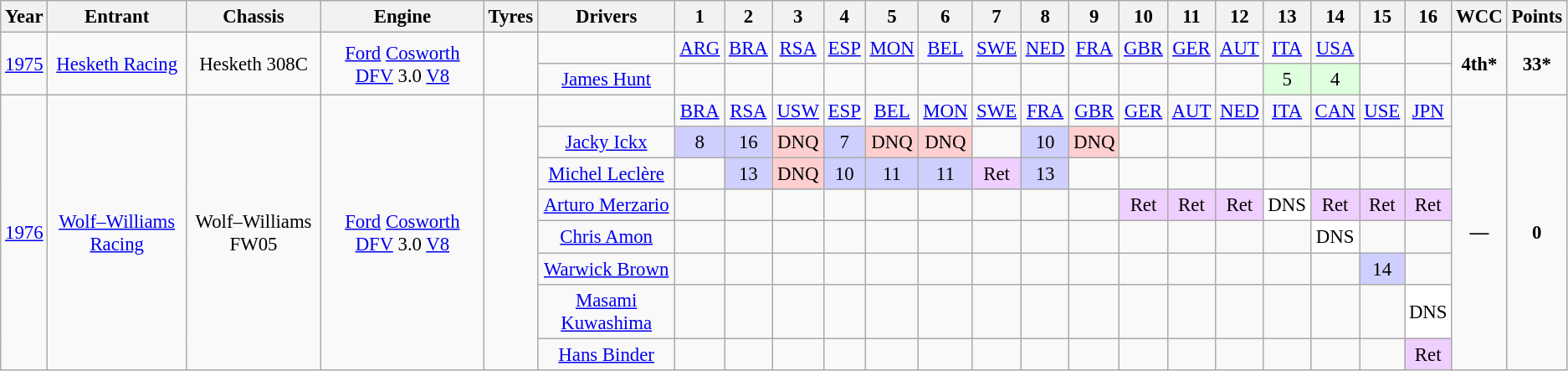<table class="wikitable" style="text-align:center; font-size:95%">
<tr>
<th>Year</th>
<th>Entrant</th>
<th>Chassis</th>
<th>Engine</th>
<th>Tyres</th>
<th>Drivers</th>
<th>1</th>
<th>2</th>
<th>3</th>
<th>4</th>
<th>5</th>
<th>6</th>
<th>7</th>
<th>8</th>
<th>9</th>
<th>10</th>
<th>11</th>
<th>12</th>
<th>13</th>
<th>14</th>
<th>15</th>
<th>16</th>
<th>WCC</th>
<th>Points</th>
</tr>
<tr>
<td rowspan="2"><a href='#'>1975</a></td>
<td rowspan="2"><a href='#'>Hesketh Racing</a></td>
<td rowspan="2">Hesketh 308C</td>
<td rowspan="2"><a href='#'>Ford</a> <a href='#'>Cosworth DFV</a> 3.0 <a href='#'>V8</a></td>
<td rowspan="2"></td>
<td></td>
<td><a href='#'>ARG</a></td>
<td><a href='#'>BRA</a></td>
<td><a href='#'>RSA</a></td>
<td><a href='#'>ESP</a></td>
<td><a href='#'>MON</a></td>
<td><a href='#'>BEL</a></td>
<td><a href='#'>SWE</a></td>
<td><a href='#'>NED</a></td>
<td><a href='#'>FRA</a></td>
<td><a href='#'>GBR</a></td>
<td><a href='#'>GER</a></td>
<td><a href='#'>AUT</a></td>
<td><a href='#'>ITA</a></td>
<td><a href='#'>USA</a></td>
<td></td>
<td></td>
<td rowspan="2"><strong>4th*</strong></td>
<td rowspan="2"><strong>33*</strong></td>
</tr>
<tr>
<td><a href='#'>James Hunt</a></td>
<td></td>
<td></td>
<td></td>
<td></td>
<td></td>
<td></td>
<td></td>
<td></td>
<td></td>
<td></td>
<td></td>
<td></td>
<td style="background:#dfffdf;">5</td>
<td style="background:#dfffdf;">4</td>
<td></td>
<td></td>
</tr>
<tr>
<td rowspan="8"><a href='#'>1976</a></td>
<td rowspan="8"><a href='#'>Wolf–Williams Racing</a></td>
<td rowspan="8">Wolf–Williams FW05</td>
<td rowspan="8"><a href='#'>Ford</a> <a href='#'>Cosworth DFV</a> 3.0 <a href='#'>V8</a></td>
<td rowspan="8"></td>
<td></td>
<td><a href='#'>BRA</a></td>
<td><a href='#'>RSA</a></td>
<td><a href='#'>USW</a></td>
<td><a href='#'>ESP</a></td>
<td><a href='#'>BEL</a></td>
<td><a href='#'>MON</a></td>
<td><a href='#'>SWE</a></td>
<td><a href='#'>FRA</a></td>
<td><a href='#'>GBR</a></td>
<td><a href='#'>GER</a></td>
<td><a href='#'>AUT</a></td>
<td><a href='#'>NED</a></td>
<td><a href='#'>ITA</a></td>
<td><a href='#'>CAN</a></td>
<td><a href='#'>USE</a></td>
<td><a href='#'>JPN</a></td>
<td rowspan="8"><strong>—</strong></td>
<td rowspan="8"><strong>0</strong></td>
</tr>
<tr>
<td><a href='#'>Jacky Ickx</a></td>
<td style="background:#CFCFFF;">8</td>
<td style="background:#CFCFFF;">16</td>
<td style="background:#FFCFCF;">DNQ</td>
<td style="background:#CFCFFF;">7</td>
<td style="background:#FFCFCF;">DNQ</td>
<td style="background:#FFCFCF;">DNQ</td>
<td></td>
<td style="background:#CFCFFF;">10</td>
<td style="background:#FFCFCF;">DNQ</td>
<td></td>
<td></td>
<td></td>
<td></td>
<td></td>
<td></td>
<td></td>
</tr>
<tr>
<td><a href='#'>Michel Leclère</a></td>
<td></td>
<td style="background:#CFCFFF;">13</td>
<td style="background:#FFCFCF;">DNQ</td>
<td style="background:#CFCFFF;">10</td>
<td style="background:#CFCFFF;">11</td>
<td style="background:#CFCFFF;">11</td>
<td style="background:#EFCFFF;">Ret</td>
<td style="background:#CFCFFF;">13</td>
<td></td>
<td></td>
<td></td>
<td></td>
<td></td>
<td></td>
<td></td>
<td></td>
</tr>
<tr>
<td><a href='#'>Arturo Merzario</a></td>
<td></td>
<td></td>
<td></td>
<td></td>
<td></td>
<td></td>
<td></td>
<td></td>
<td></td>
<td style="background:#EFCFFF;">Ret</td>
<td style="background:#EFCFFF;">Ret</td>
<td style="background:#EFCFFF;">Ret</td>
<td style="background:#FFFFFF;">DNS</td>
<td style="background:#EFCFFF;">Ret</td>
<td style="background:#EFCFFF;">Ret</td>
<td style="background:#EFCFFF;">Ret</td>
</tr>
<tr>
<td><a href='#'>Chris Amon</a></td>
<td></td>
<td></td>
<td></td>
<td></td>
<td></td>
<td></td>
<td></td>
<td></td>
<td></td>
<td></td>
<td></td>
<td></td>
<td></td>
<td style="background:#FFFFFF;">DNS</td>
<td></td>
<td></td>
</tr>
<tr>
<td><a href='#'>Warwick Brown</a></td>
<td></td>
<td></td>
<td></td>
<td></td>
<td></td>
<td></td>
<td></td>
<td></td>
<td></td>
<td></td>
<td></td>
<td></td>
<td></td>
<td></td>
<td style="background:#CFCFFF;">14</td>
<td></td>
</tr>
<tr>
<td><a href='#'>Masami Kuwashima</a></td>
<td></td>
<td></td>
<td></td>
<td></td>
<td></td>
<td></td>
<td></td>
<td></td>
<td></td>
<td></td>
<td></td>
<td></td>
<td></td>
<td></td>
<td></td>
<td style="background:#FFFFFF;">DNS</td>
</tr>
<tr>
<td><a href='#'>Hans Binder</a></td>
<td></td>
<td></td>
<td></td>
<td></td>
<td></td>
<td></td>
<td></td>
<td></td>
<td></td>
<td></td>
<td></td>
<td></td>
<td></td>
<td></td>
<td></td>
<td style="background:#EFCFFF;">Ret</td>
</tr>
</table>
